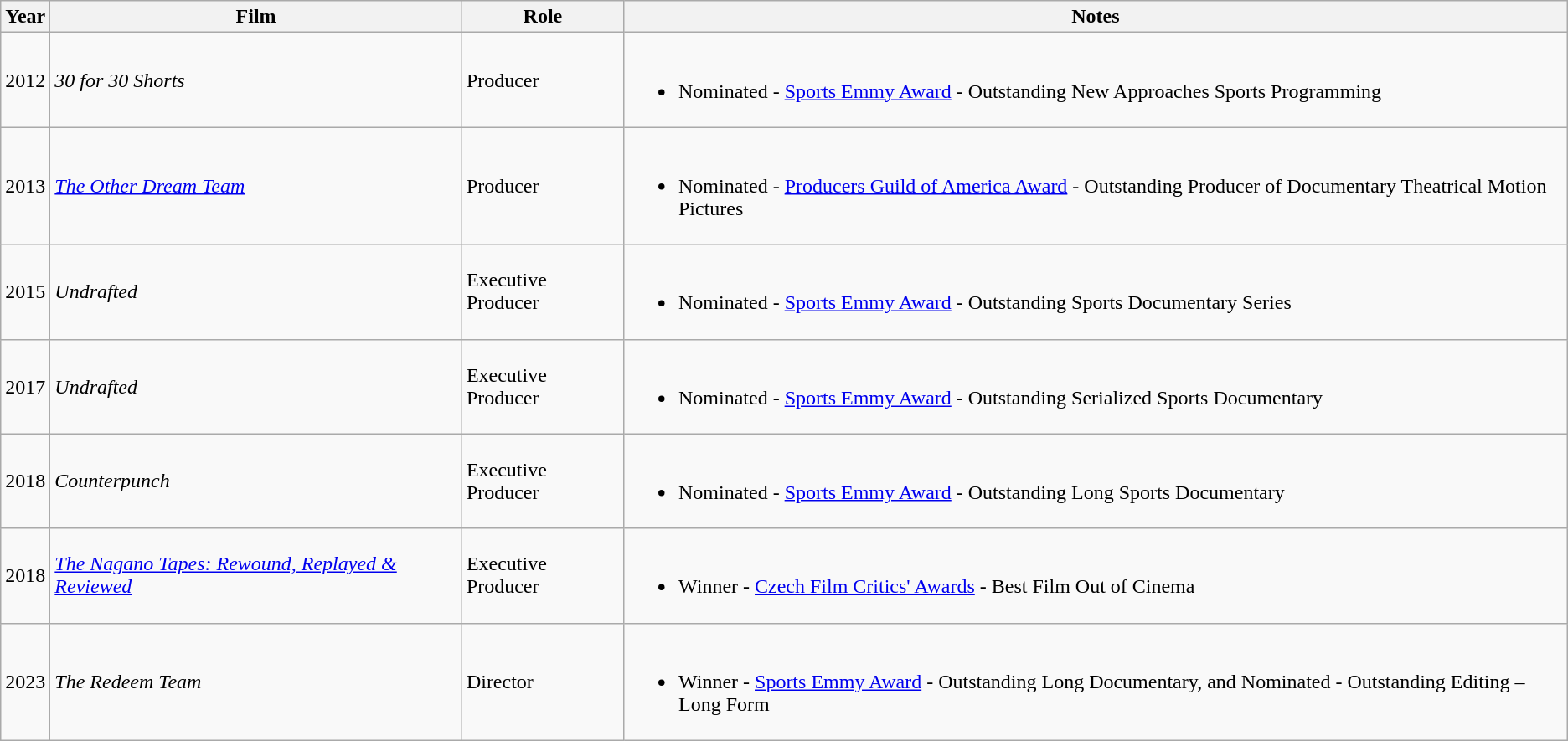<table class="wikitable">
<tr>
<th>Year</th>
<th>Film</th>
<th>Role</th>
<th>Notes</th>
</tr>
<tr>
<td>2012</td>
<td><em>30 for 30 Shorts</em></td>
<td>Producer</td>
<td><br><ul><li>Nominated - <a href='#'>Sports Emmy Award</a> - Outstanding New Approaches Sports Programming</li></ul></td>
</tr>
<tr>
<td>2013</td>
<td><em><a href='#'>The Other Dream Team</a></em></td>
<td>Producer</td>
<td><br><ul><li>Nominated - <a href='#'>Producers Guild of America Award</a> - Outstanding Producer of Documentary Theatrical Motion Pictures</li></ul></td>
</tr>
<tr>
<td>2015</td>
<td><em>Undrafted</em></td>
<td>Executive Producer</td>
<td><br><ul><li>Nominated - <a href='#'>Sports Emmy Award</a> - Outstanding Sports Documentary Series</li></ul></td>
</tr>
<tr>
<td>2017</td>
<td><em>Undrafted</em></td>
<td>Executive Producer</td>
<td><br><ul><li>Nominated - <a href='#'>Sports Emmy Award</a> - Outstanding Serialized Sports Documentary</li></ul></td>
</tr>
<tr>
<td>2018</td>
<td><em>Counterpunch</em></td>
<td>Executive Producer</td>
<td><br><ul><li>Nominated - <a href='#'>Sports Emmy Award</a> - Outstanding Long Sports Documentary</li></ul></td>
</tr>
<tr>
<td>2018</td>
<td><em><a href='#'>The Nagano Tapes: Rewound, Replayed & Reviewed</a></em></td>
<td>Executive Producer</td>
<td><br><ul><li>Winner - <a href='#'>Czech Film Critics' Awards</a> - Best Film Out of Cinema</li></ul></td>
</tr>
<tr>
<td>2023</td>
<td><em>The Redeem Team</em></td>
<td>Director</td>
<td><br><ul><li>Winner - <a href='#'>Sports Emmy Award</a> - Outstanding Long Documentary, and Nominated - Outstanding Editing – Long Form</li></ul></td>
</tr>
</table>
